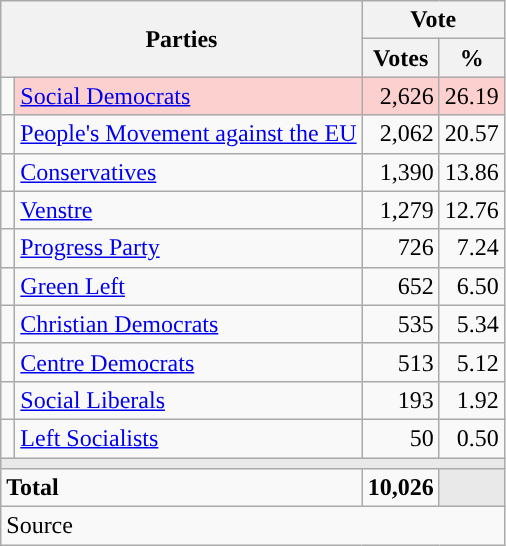<table class="wikitable" style="text-align:right;">
<tr>
<th style="text-align:centre;" rowspan="2" colspan="2" width="225">Parties</th>
<th colspan="3">Vote</th>
</tr>
<tr>
<th width="15">Votes</th>
<th width="15">%</th>
</tr>
<tr>
<td width="2" style="color:inherit;background:"></td>
<td bgcolor=#fbd0ce   align="left"><a href='#'>Social Democrats</a></td>
<td bgcolor=#fbd0ce>2,626</td>
<td bgcolor=#fbd0ce>26.19</td>
</tr>
<tr>
<td width="2" style="color:inherit;background:"></td>
<td align="left"><a href='#'>People's Movement against the EU</a></td>
<td>2,062</td>
<td>20.57</td>
</tr>
<tr>
<td width="2" style="color:inherit;background:"></td>
<td align="left"><a href='#'>Conservatives</a></td>
<td>1,390</td>
<td>13.86</td>
</tr>
<tr>
<td width="2" style="color:inherit;background:"></td>
<td align="left"><a href='#'>Venstre</a></td>
<td>1,279</td>
<td>12.76</td>
</tr>
<tr>
<td width="2" style="color:inherit;background:"></td>
<td align="left"><a href='#'>Progress Party</a></td>
<td>726</td>
<td>7.24</td>
</tr>
<tr>
<td width="2" style="color:inherit;background:"></td>
<td align="left"><a href='#'>Green Left</a></td>
<td>652</td>
<td>6.50</td>
</tr>
<tr>
<td width="2" style="color:inherit;background:"></td>
<td align="left"><a href='#'>Christian Democrats</a></td>
<td>535</td>
<td>5.34</td>
</tr>
<tr>
<td width="2" style="color:inherit;background:"></td>
<td align="left"><a href='#'>Centre Democrats</a></td>
<td>513</td>
<td>5.12</td>
</tr>
<tr>
<td width="2" style="color:inherit;background:"></td>
<td align="left"><a href='#'>Social Liberals</a></td>
<td>193</td>
<td>1.92</td>
</tr>
<tr>
<td width="2" style="color:inherit;background:"></td>
<td align="left"><a href='#'>Left Socialists</a></td>
<td>50</td>
<td>0.50</td>
</tr>
<tr>
<td colspan="7" bgcolor="#E9E9E9"></td>
</tr>
<tr>
<td align="left" colspan="2"><strong>Total</strong></td>
<td><strong>10,026</strong></td>
<td bgcolor="#E9E9E9" colspan="2"></td>
</tr>
<tr>
<td align="left" colspan="6">Source</td>
</tr>
</table>
